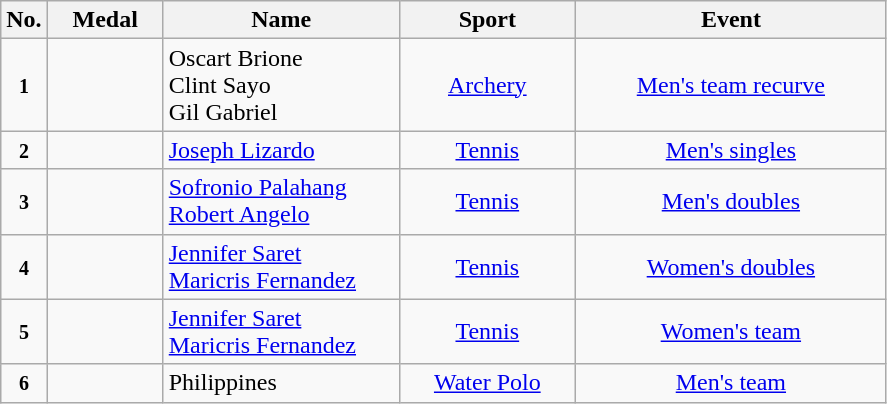<table class="wikitable" style="font-size:100%; text-align:center;">
<tr>
<th width="10">No.</th>
<th width="70">Medal</th>
<th width="150">Name</th>
<th width="110">Sport</th>
<th width="200">Event</th>
</tr>
<tr>
<td><small><strong>1</strong></small></td>
<td></td>
<td align=left>Oscart Brione<br>Clint Sayo<br>Gil Gabriel</td>
<td> <a href='#'>Archery</a></td>
<td><a href='#'>Men's team recurve</a></td>
</tr>
<tr>
<td><small><strong>2</strong></small></td>
<td></td>
<td align=left><a href='#'>Joseph Lizardo</a></td>
<td> <a href='#'>Tennis</a></td>
<td><a href='#'>Men's singles</a></td>
</tr>
<tr>
<td><small><strong>3</strong></small></td>
<td></td>
<td align=left><a href='#'>Sofronio Palahang</a><br><a href='#'>Robert Angelo</a></td>
<td> <a href='#'>Tennis</a></td>
<td><a href='#'>Men's doubles</a></td>
</tr>
<tr>
<td><small><strong>4</strong></small></td>
<td></td>
<td align=left><a href='#'>Jennifer Saret</a><br><a href='#'>Maricris Fernandez</a></td>
<td> <a href='#'>Tennis</a></td>
<td><a href='#'>Women's doubles</a></td>
</tr>
<tr>
<td><small><strong>5</strong></small></td>
<td></td>
<td align=left><a href='#'>Jennifer Saret</a><br><a href='#'>Maricris Fernandez</a></td>
<td> <a href='#'>Tennis</a></td>
<td><a href='#'>Women's team</a></td>
</tr>
<tr>
<td><small><strong>6</strong></small></td>
<td></td>
<td align=left>Philippines</td>
<td> <a href='#'>Water Polo</a></td>
<td><a href='#'>Men's team</a></td>
</tr>
</table>
